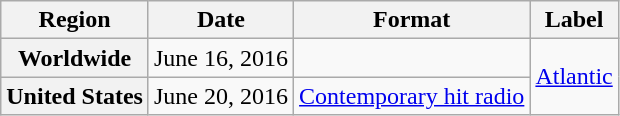<table class="wikitable plainrowheaders">
<tr>
<th>Region</th>
<th>Date</th>
<th>Format</th>
<th>Label</th>
</tr>
<tr>
<th scope="row">Worldwide</th>
<td>June 16, 2016</td>
<td></td>
<td rowspan="2"><a href='#'>Atlantic</a></td>
</tr>
<tr>
<th scope="row">United States</th>
<td>June 20, 2016</td>
<td><a href='#'>Contemporary hit radio</a></td>
</tr>
</table>
